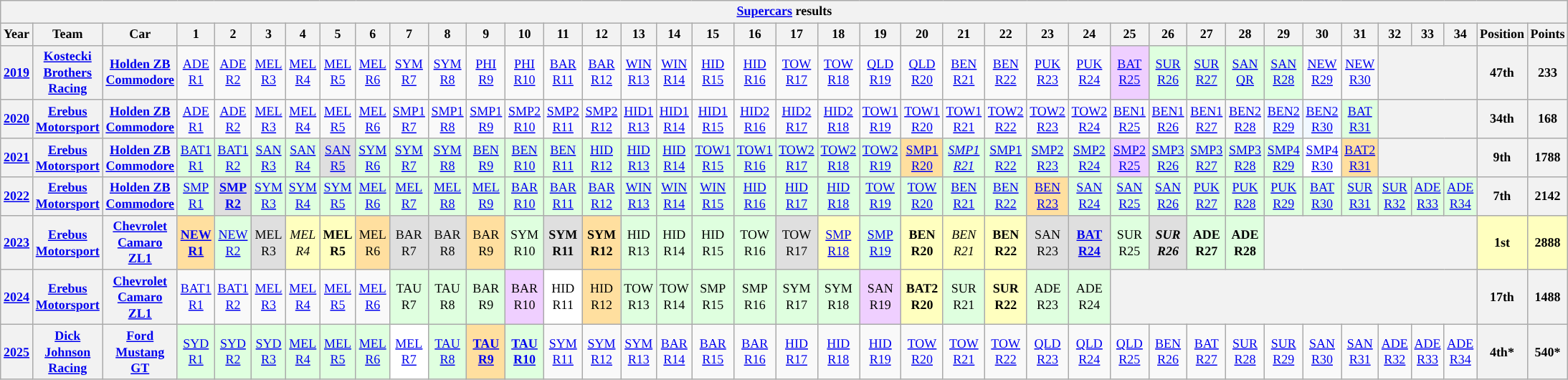<table class="wikitable" style="text-align:center; font-size:75%">
<tr>
<th colspan=45><a href='#'>Supercars</a> results</th>
</tr>
<tr>
<th>Year</th>
<th>Team</th>
<th>Car</th>
<th>1</th>
<th>2</th>
<th>3</th>
<th>4</th>
<th>5</th>
<th>6</th>
<th>7</th>
<th>8</th>
<th>9</th>
<th>10</th>
<th>11</th>
<th>12</th>
<th>13</th>
<th>14</th>
<th>15</th>
<th>16</th>
<th>17</th>
<th>18</th>
<th>19</th>
<th>20</th>
<th>21</th>
<th>22</th>
<th>23</th>
<th>24</th>
<th>25</th>
<th>26</th>
<th>27</th>
<th>28</th>
<th>29</th>
<th>30</th>
<th>31</th>
<th>32</th>
<th>33</th>
<th>34</th>
<th>Position</th>
<th>Points</th>
</tr>
<tr>
<th><a href='#'>2019</a></th>
<th><a href='#'>Kostecki Brothers Racing</a></th>
<th><a href='#'>Holden ZB Commodore</a></th>
<td><a href='#'>ADE<br>R1</a></td>
<td><a href='#'>ADE<br>R2</a></td>
<td><a href='#'>MEL<br>R3</a></td>
<td><a href='#'>MEL<br>R4</a></td>
<td><a href='#'>MEL<br>R5</a></td>
<td><a href='#'>MEL<br>R6</a></td>
<td><a href='#'>SYM<br>R7</a></td>
<td><a href='#'>SYM<br>R8</a></td>
<td><a href='#'>PHI<br>R9</a></td>
<td><a href='#'>PHI<br>R10</a></td>
<td><a href='#'>BAR<br>R11</a></td>
<td><a href='#'>BAR<br>R12</a></td>
<td><a href='#'>WIN<br>R13</a></td>
<td><a href='#'>WIN<br>R14</a></td>
<td><a href='#'>HID<br>R15</a></td>
<td><a href='#'>HID<br>R16</a></td>
<td><a href='#'>TOW<br>R17</a></td>
<td><a href='#'>TOW<br>R18</a></td>
<td><a href='#'>QLD<br>R19</a></td>
<td><a href='#'>QLD<br>R20</a></td>
<td><a href='#'>BEN<br>R21</a></td>
<td><a href='#'>BEN<br>R22</a></td>
<td><a href='#'>PUK<br>R23</a></td>
<td><a href='#'>PUK<br>R24</a></td>
<td style=background:#efcfff><a href='#'>BAT<br>R25</a><br></td>
<td style=background:#dfffdf><a href='#'>SUR<br>R26</a><br></td>
<td style=background:#dfffdf><a href='#'>SUR<br>R27</a><br></td>
<td style=background:#dfffdf><a href='#'>SAN<br>QR</a><br></td>
<td style=background:#dfffdf><a href='#'>SAN<br>R28</a><br></td>
<td><a href='#'>NEW<br>R29</a></td>
<td><a href='#'>NEW<br>R30</a></td>
<th colspan=3></th>
<th>47th</th>
<th>233</th>
</tr>
<tr>
<th><a href='#'>2020</a></th>
<th><a href='#'>Erebus Motorsport</a></th>
<th><a href='#'>Holden ZB Commodore</a></th>
<td><a href='#'>ADE<br>R1</a></td>
<td><a href='#'>ADE<br>R2</a></td>
<td><a href='#'>MEL<br>R3</a></td>
<td><a href='#'>MEL<br>R4</a></td>
<td><a href='#'>MEL<br>R5</a></td>
<td><a href='#'>MEL<br>R6</a></td>
<td><a href='#'>SMP1<br>R7</a></td>
<td><a href='#'>SMP1<br>R8</a></td>
<td><a href='#'>SMP1<br>R9</a></td>
<td><a href='#'>SMP2<br>R10</a></td>
<td><a href='#'>SMP2<br>R11</a></td>
<td><a href='#'>SMP2<br>R12</a></td>
<td><a href='#'>HID1<br>R13</a></td>
<td><a href='#'>HID1<br>R14</a></td>
<td><a href='#'>HID1<br>R15</a></td>
<td><a href='#'>HID2<br>R16</a></td>
<td><a href='#'>HID2<br>R17</a></td>
<td><a href='#'>HID2<br>R18</a></td>
<td><a href='#'>TOW1<br>R19</a></td>
<td><a href='#'>TOW1<br>R20</a></td>
<td><a href='#'>TOW1<br>R21</a></td>
<td><a href='#'>TOW2<br>R22</a></td>
<td><a href='#'>TOW2<br>R23</a></td>
<td><a href='#'>TOW2<br>R24</a></td>
<td><a href='#'>BEN1<br>R25</a></td>
<td><a href='#'>BEN1<br>R26</a></td>
<td><a href='#'>BEN1<br>R27</a></td>
<td><a href='#'>BEN2<br>R28</a></td>
<td style=background:#f1f8ff><a href='#'>BEN2<br>R29</a><br></td>
<td style=background:#f1f8ff><a href='#'>BEN2<br>R30</a><br></td>
<td style=background:#dfffdf><a href='#'>BAT<br>R31</a><br></td>
<th colspan=3></th>
<th>34th</th>
<th>168</th>
</tr>
<tr>
<th><a href='#'>2021</a></th>
<th><a href='#'>Erebus Motorsport</a></th>
<th><a href='#'>Holden ZB Commodore</a></th>
<td style=background:#dfffdf><a href='#'>BAT1<br>R1</a><br></td>
<td style=background:#dfffdf><a href='#'>BAT1<br>R2</a><br></td>
<td style=background:#dfffdf><a href='#'>SAN<br>R3</a><br></td>
<td style=background:#dfffdf><a href='#'>SAN<br>R4</a><br></td>
<td style=background:#dfdfdf><a href='#'>SAN<br>R5</a><br></td>
<td style=background:#dfffdf><a href='#'>SYM<br>R6</a><br></td>
<td style=background:#dfffdf><a href='#'>SYM<br>R7</a><br></td>
<td style=background:#dfffdf><a href='#'>SYM<br>R8</a><br></td>
<td style=background:#dfffdf><a href='#'>BEN<br>R9</a><br></td>
<td style=background:#dfffdf><a href='#'>BEN<br>R10</a><br></td>
<td style=background:#dfffdf><a href='#'>BEN<br>R11</a><br></td>
<td style=background:#dfffdf><a href='#'>HID<br>R12</a><br></td>
<td style=background:#dfffdf><a href='#'>HID<br>R13</a><br></td>
<td style=background:#dfffdf><a href='#'>HID<br>R14</a><br></td>
<td style=background:#dfffdf><a href='#'>TOW1<br>R15</a><br></td>
<td style=background:#dfffdf><a href='#'>TOW1<br>R16</a><br></td>
<td style=background:#dfffdf><a href='#'>TOW2<br>R17</a><br></td>
<td style=background:#dfffdf><a href='#'>TOW2<br>R18</a><br></td>
<td style=background:#dfffdf><a href='#'>TOW2<br>R19</a><br></td>
<td style=background:#ffdf9f><a href='#'>SMP1<br>R20</a><br></td>
<td style=background:#dfffdf><em><a href='#'>SMP1<br>R21</a><br></em></td>
<td style=background:#dfffdf><a href='#'>SMP1<br>R22</a><br></td>
<td style=background:#dfffdf><a href='#'>SMP2<br>R23</a><br></td>
<td style=background:#dfffdf><a href='#'>SMP2<br>R24</a><br></td>
<td style=background:#efcfff><a href='#'>SMP2<br>R25</a><br></td>
<td style=background:#dfffdf><a href='#'>SMP3<br>R26</a><br></td>
<td style=background:#dfffdf><a href='#'>SMP3<br>R27</a><br></td>
<td style=background:#dfffdf><a href='#'>SMP3<br>R28</a><br></td>
<td style=background:#dfffdf><a href='#'>SMP4<br>R29</a><br></td>
<td style=background:#ffffff><a href='#'>SMP4<br>R30</a><br></td>
<td style=background:#ffdf9f><a href='#'>BAT2<br>R31</a><br></td>
<th colspan=3></th>
<th>9th</th>
<th>1788</th>
</tr>
<tr>
<th><a href='#'>2022</a></th>
<th><a href='#'>Erebus Motorsport</a></th>
<th><a href='#'>Holden ZB Commodore</a></th>
<td style=background:#dfffdf><a href='#'>SMP<br>R1</a><br></td>
<td style=background:#dfdfdf><strong><a href='#'>SMP<br>R2</a><br></strong></td>
<td style=background:#dfffdf><a href='#'>SYM<br>R3</a><br></td>
<td style=background:#dfffdf><a href='#'>SYM<br>R4</a><br></td>
<td style=background:#dfffdf><a href='#'>SYM<br>R5</a><br></td>
<td style=background:#dfffdf><a href='#'>MEL<br>R6</a><br></td>
<td style=background:#dfffdf><a href='#'>MEL<br>R7</a><br></td>
<td style=background:#dfffdf><a href='#'>MEL<br>R8</a><br></td>
<td style=background:#dfffdf><a href='#'>MEL<br>R9</a><br></td>
<td style=background:#dfffdf><a href='#'>BAR<br>R10</a><br></td>
<td style=background:#dfffdf><a href='#'>BAR<br>R11</a><br></td>
<td style=background:#dfffdf><a href='#'>BAR<br>R12</a><br></td>
<td style=background:#dfffdf><a href='#'>WIN<br>R13</a><br></td>
<td style=background:#dfffdf><a href='#'>WIN<br>R14</a><br></td>
<td style=background:#dfffdf><a href='#'>WIN<br>R15</a><br></td>
<td style=background:#dfffdf><a href='#'>HID<br>R16</a><br></td>
<td style=background:#dfffdf><a href='#'>HID<br>R17</a><br></td>
<td style=background:#dfffdf><a href='#'>HID<br>R18</a><br></td>
<td style=background:#dfffdf><a href='#'>TOW<br>R19</a><br></td>
<td style=background:#dfffdf><a href='#'>TOW<br>R20</a><br></td>
<td style=background:#dfffdf><a href='#'>BEN<br>R21</a><br></td>
<td style=background:#dfffdf><a href='#'>BEN<br>R22</a><br></td>
<td style=background:#ffdf9f><a href='#'>BEN<br>R23</a><br></td>
<td style=background:#dfffdf><a href='#'>SAN<br>R24</a><br></td>
<td style=background:#dfffdf><a href='#'>SAN<br>R25</a><br></td>
<td style=background:#dfffdf><a href='#'>SAN<br>R26</a><br></td>
<td style=background:#dfffdf><a href='#'>PUK<br>R27</a><br></td>
<td style=background:#dfffdf><a href='#'>PUK<br>R28</a><br></td>
<td style=background:#dfffdf><a href='#'>PUK<br>R29</a><br></td>
<td style=background:#dfffdf><a href='#'>BAT<br>R30</a><br></td>
<td style=background:#dfffdf><a href='#'>SUR<br>R31</a><br></td>
<td style=background:#dfffdf><a href='#'>SUR<br>R32</a><br></td>
<td style=background:#dfffdf><a href='#'>ADE<br>R33</a><br></td>
<td style=background:#dfffdf><a href='#'>ADE<br>R34</a><br></td>
<th>7th</th>
<th>2142</th>
</tr>
<tr>
<th><a href='#'>2023</a></th>
<th><a href='#'>Erebus Motorsport</a></th>
<th><a href='#'>Chevrolet Camaro ZL1</a></th>
<td style="background:#ffdf9f"><strong><a href='#'>NEW<br>R1</a><br></strong></td>
<td style="background:#dfffdf"><a href='#'>NEW<br>R2</a><br></td>
<td style="background:#dfdfdf">MEL<br>R3<br></td>
<td style="background:#ffffbf"><em>MEL<br>R4<br></em></td>
<td style="background:#ffffbf"><strong>MEL<br>R5<br></strong></td>
<td style="background:#ffdf9f">MEL<br>R6<br></td>
<td style="background:#dfdfdf">BAR<br>R7<br></td>
<td style="background:#dfdfdf">BAR<br>R8<br></td>
<td style="background:#ffdf9f">BAR<br>R9<br></td>
<td style="background:#dfffdf">SYM<br>R10<br></td>
<td style="background:#dfdfdf"><strong>SYM<br>R11<br></strong></td>
<td style="background:#ffdf9f"><strong>SYM<br>R12<br></strong></td>
<td style="background:#dfffdf">HID<br>R13<br></td>
<td style="background:#dfffdf">HID<br>R14<br></td>
<td style="background:#dfffdf">HID<br>R15<br></td>
<td style="background:#dfffdf">TOW<br>R16<br></td>
<td style="background:#dfdfdf">TOW<br>R17<br></td>
<td style="background:#ffffbf"><a href='#'>SMP<br>R18</a><br></td>
<td style="background:#dfffdf"><a href='#'>SMP<br>R19</a><br></td>
<td style="background:#ffffbf"><strong>BEN<br>R20<br></strong></td>
<td style="background:#ffffbf"><em>BEN<br>R21<br></em></td>
<td style="background:#ffffbf"><strong>BEN<br>R22<br></strong></td>
<td style="background:#dfdfdf">SAN<br>R23<br></td>
<td style="background:#dfdfdf"><strong><a href='#'>BAT<br>R24</a><br></strong></td>
<td style="background:#dfffdf">SUR<br>R25<br></td>
<td style="background:#dfdfdf"><strong><em>SUR<br>R26<br></em></strong></td>
<td style="background:#dfffdf"><strong>ADE<br>R27<br></strong></td>
<td style="background:#dfffdf"><strong>ADE<br>R28<br></strong></td>
<th colspan=6></th>
<th style=background:#ffffbf>1st</th>
<th style=background:#ffffbf>2888</th>
</tr>
<tr>
<th><a href='#'>2024</a></th>
<th><a href='#'>Erebus Motorsport</a></th>
<th><a href='#'>Chevrolet Camaro ZL1</a></th>
<td style="background:#"><a href='#'>BAT1<br>R1</a></td>
<td style="background:#"><a href='#'>BAT1<br>R2</a></td>
<td style="background:#"><a href='#'>MEL<br>R3</a></td>
<td style="background:#"><a href='#'>MEL<br>R4</a></td>
<td style="background:#"><a href='#'>MEL<br>R5</a></td>
<td style="background:#"><a href='#'>MEL<br>R6</a></td>
<td style="background:#DFFFDF">TAU<br>R7<br></td>
<td style="background:#DFFFDF">TAU<br>R8<br></td>
<td style="background:#dfffdf">BAR<br>R9<br></td>
<td style="background:#efcfff">BAR<br>R10<br></td>
<td style="background:#ffffff">HID<br>R11<br></td>
<td style="background:#ffdf9f">HID<br>R12<br></td>
<td style="background:#DFFFDF">TOW<br>R13<br></td>
<td style="background:#DFFFDF">TOW<br>R14<br></td>
<td style="background:#DFFFDF">SMP<br>R15<br></td>
<td style="background:#DFFFDF">SMP<br>R16<br></td>
<td style="background:#DFFFDF">SYM<br>R17<br></td>
<td style="background:#DFFFDF">SYM<br>R18<br></td>
<td style="background:#efcfff">SAN<br>R19<br></td>
<td style="background:#ffffbf"><strong>BAT2<br>R20<br></strong></td>
<td style="background:#dfffdf">SUR<br>R21<br></td>
<td style="background:#ffffbf"><strong>SUR<br>R22<br></strong></td>
<td style="background:#DFFFDF">ADE<br>R23<br></td>
<td style="background:#DFFFDF">ADE<br>R24<br></td>
<th colspan=10></th>
<th>17th</th>
<th>1488</th>
</tr>
<tr>
<th><a href='#'>2025</a></th>
<th><a href='#'>Dick Johnson Racing</a></th>
<th><a href='#'>Ford Mustang GT</a></th>
<td style=background:#dfffdf><a href='#'>SYD<br>R1</a><br></td>
<td style=background:#dfffdf><a href='#'>SYD<br>R2</a><br></td>
<td style=background:#dfffdf><a href='#'>SYD<br>R3</a><br></td>
<td style=background:#dfffdf><a href='#'>MEL<br>R4</a><br></td>
<td style=background:#dfffdf><a href='#'>MEL<br>R5</a><br></td>
<td style=background:#dfffdf><a href='#'>MEL<br>R6</a><br></td>
<td style=background:#ffffff><a href='#'>MEL<br>R7</a><br></td>
<td style=background:#dfffdf><a href='#'>TAU<br>R8</a><br></td>
<td style=background:#ffdf9f><strong><a href='#'>TAU<br>R9</a><br></strong></td>
<td style=background:#dfffdf><strong><a href='#'>TAU<br>R10</a><br></strong></td>
<td style=background:#><a href='#'>SYM<br>R11</a><br></td>
<td style=background:#><a href='#'>SYM<br>R12</a><br></td>
<td style=background:#><a href='#'>SYM<br>R13</a><br></td>
<td style=background:#><a href='#'>BAR<br>R14</a><br></td>
<td style=background:#><a href='#'>BAR<br>R15</a><br></td>
<td style=background:#><a href='#'>BAR<br>R16</a><br></td>
<td style=background:#><a href='#'>HID<br>R17</a><br></td>
<td style=background:#><a href='#'>HID<br>R18</a><br></td>
<td style=background:#><a href='#'>HID<br>R19</a><br></td>
<td style=background:#><a href='#'>TOW<br>R20</a><br></td>
<td style=background:#><a href='#'>TOW<br>R21</a><br></td>
<td style=background:#><a href='#'>TOW<br>R22</a><br></td>
<td style=background:#><a href='#'>QLD<br>R23</a><br></td>
<td style=background:#><a href='#'>QLD<br>R24</a><br></td>
<td style=background:#><a href='#'>QLD<br>R25</a><br></td>
<td style=background:#><a href='#'>BEN<br>R26</a><br></td>
<td style=background:#><a href='#'>BAT<br>R27</a><br></td>
<td style=background:#><a href='#'>SUR<br>R28</a><br></td>
<td style=background:#><a href='#'>SUR<br>R29</a><br></td>
<td style=background:#><a href='#'>SAN<br>R30</a><br></td>
<td style=background:#><a href='#'>SAN<br>R31</a><br></td>
<td style=background:#><a href='#'>ADE<br>R32</a><br></td>
<td style=background:#><a href='#'>ADE<br>R33</a><br></td>
<td style=background:#><a href='#'>ADE<br>R34</a><br></td>
<th>4th*</th>
<th>540*</th>
</tr>
</table>
